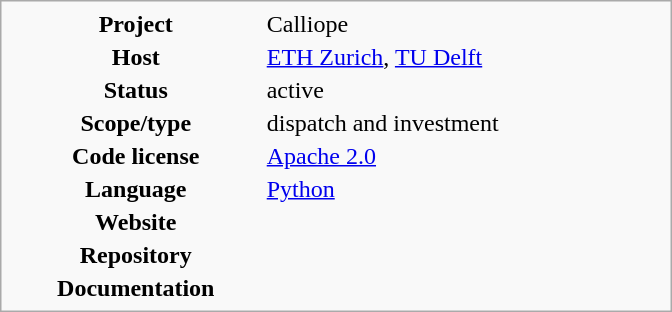<table class="infobox" style="width: 28em">
<tr>
<th style="width: 35%">Project</th>
<td style="width: 55%">Calliope</td>
</tr>
<tr>
<th>Host</th>
<td><a href='#'>ETH Zurich</a>, <a href='#'>TU Delft</a></td>
</tr>
<tr>
<th>Status</th>
<td>active</td>
</tr>
<tr>
<th>Scope/type</th>
<td>dispatch and investment</td>
</tr>
<tr>
<th>Code license</th>
<td><a href='#'>Apache 2.0</a></td>
</tr>
<tr>
<th>Language</th>
<td><a href='#'>Python</a></td>
</tr>
<tr>
<th>Website</th>
<td><br></td>
</tr>
<tr>
<th>Repository</th>
<td></td>
</tr>
<tr>
<th>Documentation</th>
<td></td>
</tr>
</table>
